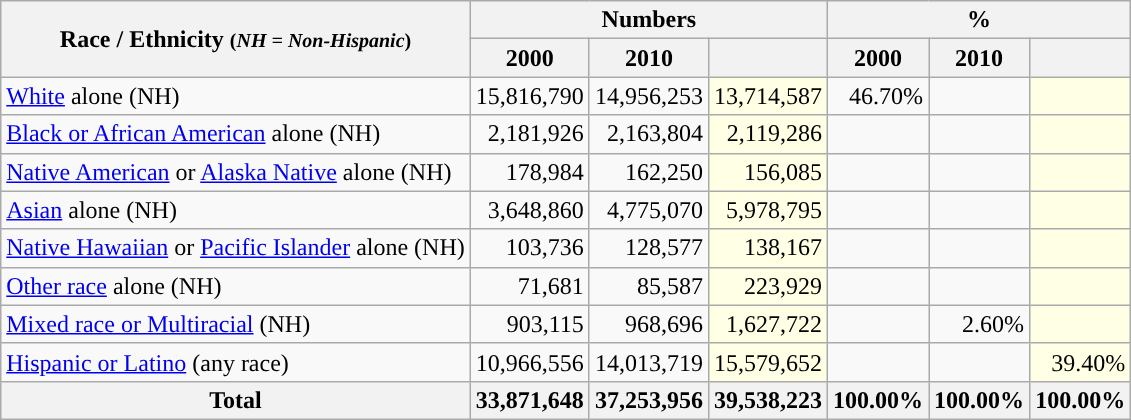<table class="wikitable" style="text-align:right;">
<tr>
<th rowspan=2>Race / Ethnicity <small>(<em>NH = Non-Hispanic</em>)</small></th>
<th colspan=3>Numbers</th>
<th colspan=3>%</th>
</tr>
<tr>
<th>2000</th>
<th>2010</th>
<th></th>
<th>2000</th>
<th>2010</th>
<th></th>
</tr>
<tr>
<td style="text-align:left;"><a href='#'>White</a> alone (NH)</td>
<td>15,816,790</td>
<td>14,956,253</td>
<td style='background: #ffffe6;'>13,714,587</td>
<td>46.70%</td>
<td></td>
<td style='background: #ffffe6;'></td>
</tr>
<tr>
<td style="text-align:left;"><a href='#'>Black or African American</a> alone (NH)</td>
<td>2,181,926</td>
<td>2,163,804</td>
<td style='background: #ffffe6;'>2,119,286</td>
<td></td>
<td></td>
<td style='background: #ffffe6;'></td>
</tr>
<tr>
<td style="text-align:left;"><a href='#'>Native American</a> or <a href='#'>Alaska Native</a> alone (NH)</td>
<td>178,984</td>
<td>162,250</td>
<td style='background: #ffffe6;'>156,085</td>
<td></td>
<td></td>
<td style='background: #ffffe6;'></td>
</tr>
<tr>
<td style="text-align:left;"><a href='#'>Asian</a> alone (NH)</td>
<td>3,648,860</td>
<td>4,775,070</td>
<td style='background: #ffffe6;'>5,978,795</td>
<td></td>
<td></td>
<td style='background: #ffffe6;'></td>
</tr>
<tr>
<td style="text-align:left;"><a href='#'>Native Hawaiian</a> or <a href='#'>Pacific Islander</a> alone (NH)</td>
<td>103,736</td>
<td>128,577</td>
<td style='background: #ffffe6;'>138,167</td>
<td></td>
<td></td>
<td style='background: #ffffe6;'></td>
</tr>
<tr>
<td style="text-align:left;"><a href='#'>Other race</a> alone (NH)</td>
<td>71,681</td>
<td>85,587</td>
<td style='background: #ffffe6;'>223,929</td>
<td></td>
<td></td>
<td style='background: #ffffe6;'></td>
</tr>
<tr>
<td style="text-align:left;"><a href='#'>Mixed race or Multiracial</a> (NH)</td>
<td>903,115</td>
<td>968,696</td>
<td style='background: #ffffe6;'>1,627,722</td>
<td></td>
<td>2.60%</td>
<td style='background: #ffffe6;'></td>
</tr>
<tr>
<td style="text-align:left;"><a href='#'>Hispanic or Latino</a> (any race)</td>
<td>10,966,556</td>
<td>14,013,719</td>
<td style='background: #ffffe6;'>15,579,652</td>
<td></td>
<td></td>
<td style='background: #ffffe6;'>39.40%</td>
</tr>
<tr>
<th>Total</th>
<th>33,871,648</th>
<th>37,253,956</th>
<th>39,538,223</th>
<th>100.00%</th>
<th>100.00%</th>
<th>100.00%</th>
</tr>
</table>
